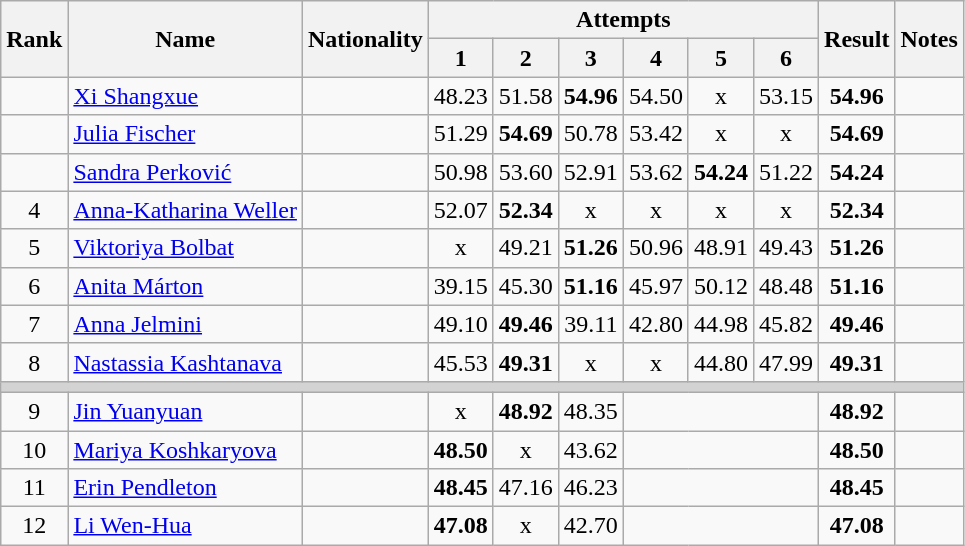<table class="wikitable sortable" style="text-align:center">
<tr>
<th rowspan=2>Rank</th>
<th rowspan=2>Name</th>
<th rowspan=2>Nationality</th>
<th colspan=6>Attempts</th>
<th rowspan=2>Result</th>
<th rowspan=2>Notes</th>
</tr>
<tr>
<th>1</th>
<th>2</th>
<th>3</th>
<th>4</th>
<th>5</th>
<th>6</th>
</tr>
<tr>
<td></td>
<td align=left><a href='#'>Xi Shangxue</a></td>
<td align=left></td>
<td>48.23</td>
<td>51.58</td>
<td><strong>54.96</strong></td>
<td>54.50</td>
<td>x</td>
<td>53.15</td>
<td><strong>54.96</strong></td>
<td></td>
</tr>
<tr>
<td></td>
<td align=left><a href='#'>Julia Fischer</a></td>
<td align=left></td>
<td>51.29</td>
<td><strong>54.69</strong></td>
<td>50.78</td>
<td>53.42</td>
<td>x</td>
<td>x</td>
<td><strong>54.69</strong></td>
<td></td>
</tr>
<tr>
<td></td>
<td align=left><a href='#'>Sandra Perković</a></td>
<td align=left></td>
<td>50.98</td>
<td>53.60</td>
<td>52.91</td>
<td>53.62</td>
<td><strong>54.24</strong></td>
<td>51.22</td>
<td><strong>54.24</strong></td>
<td></td>
</tr>
<tr>
<td>4</td>
<td align=left><a href='#'>Anna-Katharina Weller</a></td>
<td align=left></td>
<td>52.07</td>
<td><strong>52.34</strong></td>
<td>x</td>
<td>x</td>
<td>x</td>
<td>x</td>
<td><strong>52.34</strong></td>
<td></td>
</tr>
<tr>
<td>5</td>
<td align=left><a href='#'>Viktoriya Bolbat</a></td>
<td align=left></td>
<td>x</td>
<td>49.21</td>
<td><strong>51.26</strong></td>
<td>50.96</td>
<td>48.91</td>
<td>49.43</td>
<td><strong>51.26</strong></td>
<td></td>
</tr>
<tr>
<td>6</td>
<td align=left><a href='#'>Anita Márton</a></td>
<td align=left></td>
<td>39.15</td>
<td>45.30</td>
<td><strong>51.16</strong></td>
<td>45.97</td>
<td>50.12</td>
<td>48.48</td>
<td><strong>51.16</strong></td>
<td></td>
</tr>
<tr>
<td>7</td>
<td align=left><a href='#'>Anna Jelmini</a></td>
<td align=left></td>
<td>49.10</td>
<td><strong>49.46</strong></td>
<td>39.11</td>
<td>42.80</td>
<td>44.98</td>
<td>45.82</td>
<td><strong>49.46</strong></td>
<td></td>
</tr>
<tr>
<td>8</td>
<td align=left><a href='#'>Nastassia Kashtanava</a></td>
<td align=left></td>
<td>45.53</td>
<td><strong>49.31</strong></td>
<td>x</td>
<td>x</td>
<td>44.80</td>
<td>47.99</td>
<td><strong>49.31</strong></td>
<td></td>
</tr>
<tr>
<td colspan=11 bgcolor=lightgray></td>
</tr>
<tr>
<td>9</td>
<td align=left><a href='#'>Jin Yuanyuan</a></td>
<td align=left></td>
<td>x</td>
<td><strong>48.92</strong></td>
<td>48.35</td>
<td colspan=3></td>
<td><strong>48.92</strong></td>
<td></td>
</tr>
<tr>
<td>10</td>
<td align=left><a href='#'>Mariya Koshkaryova</a></td>
<td align=left></td>
<td><strong>48.50</strong></td>
<td>x</td>
<td>43.62</td>
<td colspan=3></td>
<td><strong>48.50</strong></td>
<td></td>
</tr>
<tr>
<td>11</td>
<td align=left><a href='#'>Erin Pendleton</a></td>
<td align=left></td>
<td><strong>48.45</strong></td>
<td>47.16</td>
<td>46.23</td>
<td colspan=3></td>
<td><strong>48.45</strong></td>
<td></td>
</tr>
<tr>
<td>12</td>
<td align=left><a href='#'>Li Wen-Hua</a></td>
<td align=left></td>
<td><strong>47.08</strong></td>
<td>x</td>
<td>42.70</td>
<td colspan=3></td>
<td><strong>47.08</strong></td>
<td></td>
</tr>
</table>
